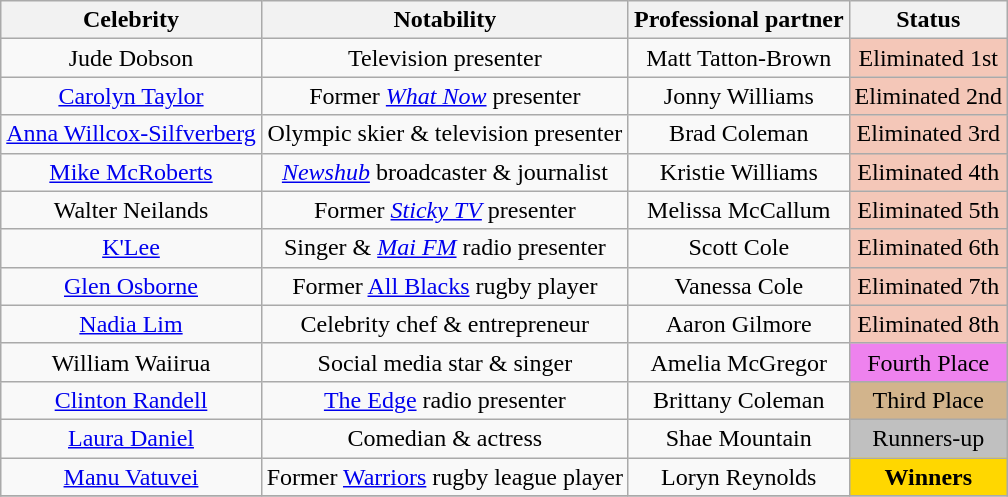<table class="wikitable" style="text-align: center">
<tr>
<th>Celebrity</th>
<th>Notability</th>
<th>Professional partner</th>
<th>Status</th>
</tr>
<tr>
<td>Jude Dobson</td>
<td>Television presenter</td>
<td>Matt Tatton-Brown</td>
<td style="background:#f4c7b8;">Eliminated 1st<br></td>
</tr>
<tr>
<td><a href='#'>Carolyn Taylor</a></td>
<td>Former <em><a href='#'>What Now</a></em> presenter</td>
<td>Jonny Williams</td>
<td style="background:#f4c7b8;">Eliminated 2nd<br></td>
</tr>
<tr>
<td><a href='#'>Anna Willcox-Silfverberg</a></td>
<td>Olympic skier & television presenter</td>
<td>Brad Coleman</td>
<td style="background:#f4c7b8;">Eliminated 3rd<br></td>
</tr>
<tr>
<td><a href='#'>Mike McRoberts</a></td>
<td><em><a href='#'>Newshub</a></em> broadcaster & journalist</td>
<td>Kristie Williams</td>
<td style="background:#f4c7b8;">Eliminated 4th<br></td>
</tr>
<tr>
<td>Walter Neilands</td>
<td>Former <em><a href='#'>Sticky TV</a></em> presenter</td>
<td>Melissa McCallum</td>
<td style="background:#f4c7b8;">Eliminated 5th<br></td>
</tr>
<tr>
<td><a href='#'>K'Lee</a></td>
<td>Singer & <em><a href='#'>Mai FM</a></em> radio presenter</td>
<td>Scott Cole</td>
<td style="background:#f4c7b8;">Eliminated 6th<br></td>
</tr>
<tr>
<td><a href='#'>Glen Osborne</a></td>
<td>Former <a href='#'>All Blacks</a> rugby player</td>
<td>Vanessa Cole</td>
<td style="background:#f4c7b8;">Eliminated 7th<br></td>
</tr>
<tr>
<td><a href='#'>Nadia Lim</a></td>
<td>Celebrity chef & entrepreneur</td>
<td>Aaron Gilmore</td>
<td style="background:#f4c7b8;">Eliminated 8th<br></td>
</tr>
<tr>
<td>William Waiirua</td>
<td>Social media star & singer</td>
<td>Amelia McGregor</td>
<td style="background:violet;">Fourth Place<br></td>
</tr>
<tr>
<td><a href='#'>Clinton Randell</a></td>
<td><a href='#'>The Edge</a> radio presenter</td>
<td>Brittany Coleman</td>
<td style="background:tan;">Third Place<br></td>
</tr>
<tr>
<td><a href='#'>Laura Daniel</a></td>
<td>Comedian & actress</td>
<td>Shae Mountain</td>
<td style="background:silver;">Runners-up<br></td>
</tr>
<tr>
<td><a href='#'>Manu Vatuvei</a></td>
<td>Former <a href='#'>Warriors</a> rugby league player</td>
<td>Loryn Reynolds</td>
<td style="background:gold;"><strong>Winners</strong><br></td>
</tr>
<tr>
</tr>
</table>
